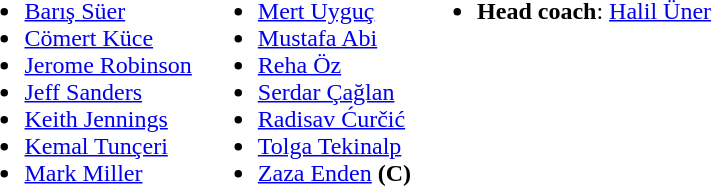<table>
<tr valign="top">
<td><br><ul><li> <a href='#'>Barış Süer</a></li><li> <a href='#'>Cömert Küce</a></li><li> <a href='#'>Jerome Robinson</a></li><li> <a href='#'>Jeff Sanders</a></li><li> <a href='#'>Keith Jennings</a></li><li> <a href='#'>Kemal Tunçeri</a></li><li> <a href='#'>Mark Miller</a></li></ul></td>
<td><br><ul><li> <a href='#'>Mert Uyguç</a></li><li> <a href='#'>Mustafa Abi</a></li><li> <a href='#'>Reha Öz</a></li><li> <a href='#'>Serdar Çağlan</a></li><li>  <a href='#'>Radisav Ćurčić</a></li><li> <a href='#'>Tolga Tekinalp</a></li><li>  <a href='#'>Zaza Enden</a> <strong>(C)</strong></li></ul></td>
<td><br><ul><li><strong>Head coach</strong>:  <a href='#'>Halil Üner</a></li></ul></td>
</tr>
</table>
